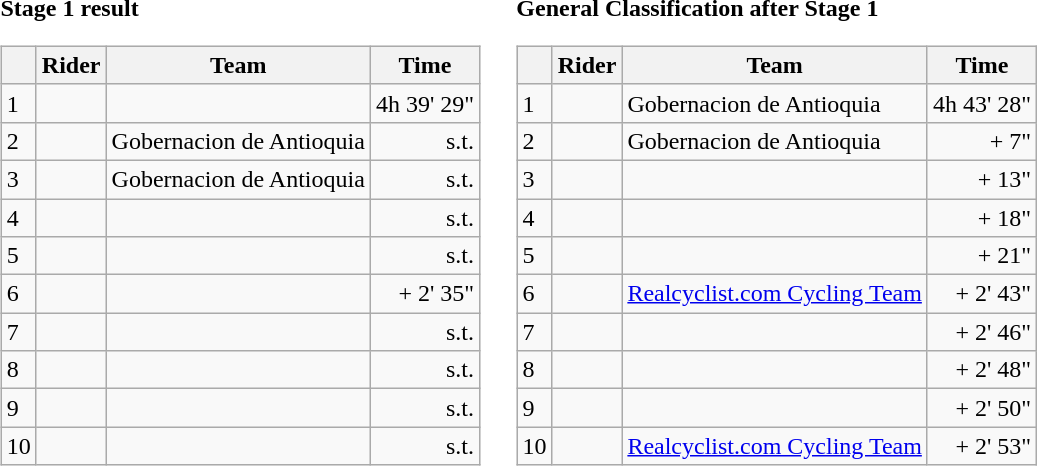<table>
<tr>
<td><strong>Stage 1 result</strong><br><table class="wikitable">
<tr>
<th></th>
<th>Rider</th>
<th>Team</th>
<th>Time</th>
</tr>
<tr>
<td>1</td>
<td></td>
<td></td>
<td align="right">4h 39' 29"</td>
</tr>
<tr>
<td>2</td>
<td></td>
<td>Gobernacion de Antioquia</td>
<td align="right">s.t.</td>
</tr>
<tr>
<td>3</td>
<td></td>
<td>Gobernacion de Antioquia</td>
<td align="right">s.t.</td>
</tr>
<tr>
<td>4</td>
<td></td>
<td></td>
<td align="right">s.t.</td>
</tr>
<tr>
<td>5</td>
<td></td>
<td></td>
<td align="right">s.t.</td>
</tr>
<tr>
<td>6</td>
<td></td>
<td></td>
<td align="right">+ 2' 35"</td>
</tr>
<tr>
<td>7</td>
<td></td>
<td></td>
<td align="right">s.t.</td>
</tr>
<tr>
<td>8</td>
<td></td>
<td></td>
<td align="right">s.t.</td>
</tr>
<tr>
<td>9</td>
<td></td>
<td></td>
<td align="right">s.t.</td>
</tr>
<tr>
<td>10</td>
<td></td>
<td></td>
<td align="right">s.t.</td>
</tr>
</table>
</td>
<td></td>
<td><strong>General Classification after Stage 1</strong><br><table class="wikitable">
<tr>
<th></th>
<th>Rider</th>
<th>Team</th>
<th>Time</th>
</tr>
<tr>
<td>1</td>
<td></td>
<td>Gobernacion de Antioquia</td>
<td align="right">4h 43' 28"</td>
</tr>
<tr>
<td>2</td>
<td></td>
<td>Gobernacion de Antioquia</td>
<td align="right">+ 7"</td>
</tr>
<tr>
<td>3</td>
<td></td>
<td></td>
<td align="right">+ 13"</td>
</tr>
<tr>
<td>4</td>
<td></td>
<td></td>
<td align="right">+ 18"</td>
</tr>
<tr>
<td>5</td>
<td></td>
<td></td>
<td align="right">+ 21"</td>
</tr>
<tr>
<td>6</td>
<td></td>
<td><a href='#'>Realcyclist.com Cycling Team</a></td>
<td align="right">+ 2' 43"</td>
</tr>
<tr>
<td>7</td>
<td></td>
<td></td>
<td align="right">+ 2' 46"</td>
</tr>
<tr>
<td>8</td>
<td></td>
<td></td>
<td align="right">+ 2' 48"</td>
</tr>
<tr>
<td>9</td>
<td></td>
<td></td>
<td align="right">+ 2' 50"</td>
</tr>
<tr>
<td>10</td>
<td></td>
<td><a href='#'>Realcyclist.com Cycling Team</a></td>
<td align="right">+ 2' 53"</td>
</tr>
</table>
</td>
</tr>
</table>
